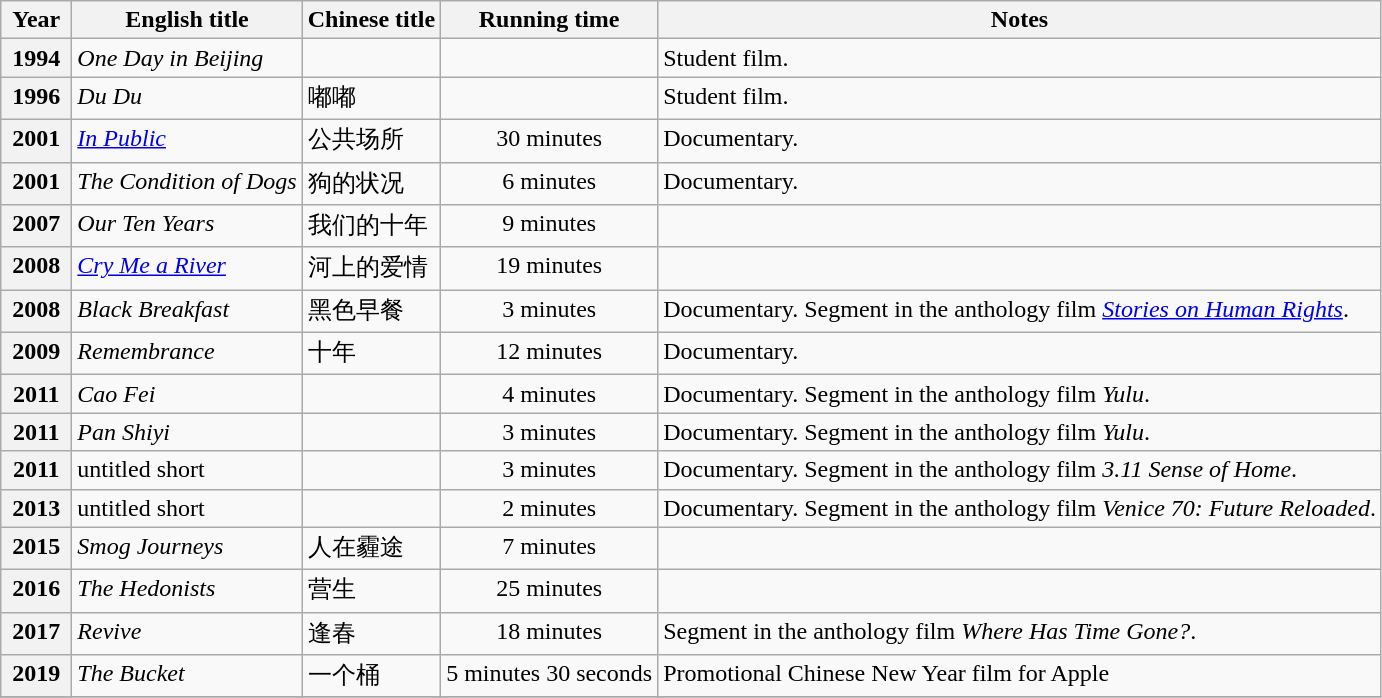<table class="wikitable">
<tr>
<th align="left" valign="top" width="40">Year</th>
<th align="left" valign="top">English title</th>
<th align="left" valign="top">Chinese title</th>
<th align="left" valign="top">Running time</th>
<th align="left" valign="top">Notes</th>
</tr>
<tr>
<th align="left" valign="top">1994</th>
<td align="left" valign="top"><em>One Day in Beijing</em></td>
<td align="left" valign="top"></td>
<td align="center" valign="top"></td>
<td align="left" valign="top">Student film.</td>
</tr>
<tr>
<th align="left" valign="top">1996</th>
<td align="left" valign="top"><em>Du Du</em></td>
<td align="left" valign="top">嘟嘟</td>
<td align="center" valign="top"></td>
<td align="left" valign="top">Student film.</td>
</tr>
<tr>
<th align="left" valign="top">2001</th>
<td align="left" valign="top"><em><a href='#'>In Public</a></em></td>
<td align="left" valign="top">公共场所</td>
<td align="center" valign="top">30 minutes</td>
<td align="left" valign="top">Documentary.</td>
</tr>
<tr>
<th align="left" valign="top">2001</th>
<td align="left" valign="top"><em>The Condition of Dogs</em></td>
<td align="left" valign="top">狗的状况</td>
<td align="center" valign="top">6 minutes</td>
<td align="left" valign="top">Documentary.</td>
</tr>
<tr>
<th align="left" valign="top">2007</th>
<td align="left" valign="top"><em>Our Ten Years</em></td>
<td align="left" valign="top">我们的十年</td>
<td align="center" valign="top">9 minutes</td>
<td align="left" valign="top"></td>
</tr>
<tr>
<th align="left" valign="top">2008</th>
<td align="left" valign="top"><em><a href='#'>Cry Me a River</a></em></td>
<td align="left" valign="top">河上的爱情</td>
<td align="center" valign="top">19 minutes</td>
<td align="left" valign="top"></td>
</tr>
<tr>
<th align="left" valign="top">2008</th>
<td align="left" valign="top"><em>Black Breakfast</em></td>
<td align="left" valign="top">黑色早餐</td>
<td align="center" valign="top">3 minutes</td>
<td align="left" valign="top">Documentary. Segment in the anthology film <em><a href='#'>Stories on Human Rights</a></em>.</td>
</tr>
<tr>
<th align="left" valign="top">2009</th>
<td align="left" valign="top"><em>Remembrance</em></td>
<td align="left" valign="top">十年</td>
<td align="center" valign="top">12 minutes</td>
<td align="left" valign="top">Documentary.</td>
</tr>
<tr>
<th align="left" valign="top">2011</th>
<td align="left" valign="top"><em>Cao Fei</em></td>
<td align="left" valign="top"></td>
<td align="center" valign="top">4 minutes</td>
<td align="left" valign="top">Documentary. Segment in the anthology film <em>Yulu</em>.</td>
</tr>
<tr>
<th align="left" valign="top">2011</th>
<td align="left" valign="top"><em>Pan Shiyi</em></td>
<td align="left" valign="top"></td>
<td align="center" valign="top">3 minutes</td>
<td align="left" valign="top">Documentary. Segment in the anthology film <em>Yulu</em>.</td>
</tr>
<tr>
<th align="left" valign="top">2011</th>
<td align="left" valign="top">untitled short</td>
<td align="left" valign="top"></td>
<td align="center" valign="top">3 minutes</td>
<td align="left" valign="top">Documentary. Segment in the anthology film <em>3.11 Sense of Home</em>.</td>
</tr>
<tr>
<th align="left" valign="top">2013</th>
<td align="left" valign="top">untitled short</td>
<td align="left" valign="top"></td>
<td align="center" valign="top">2 minutes</td>
<td align="left" valign="top">Documentary. Segment in the anthology film <em>Venice 70: Future Reloaded</em>.</td>
</tr>
<tr>
<th align="left" valign="top">2015</th>
<td align="left" valign="top"><em>Smog Journeys</em></td>
<td align="left" valign="top">人在霾途</td>
<td align="center" valign="top">7 minutes</td>
<td align="left" valign="top"></td>
</tr>
<tr>
<th align="left" valign="top">2016</th>
<td align="left" valign="top"><em>The Hedonists</em></td>
<td align="left" valign="top">营生</td>
<td align="center" valign="top">25 minutes</td>
<td align="left" valign="top"></td>
</tr>
<tr>
<th align="left" valign="top">2017</th>
<td align="left" valign="top"><em>Revive</em></td>
<td align="left" valign="top">逢春</td>
<td align="center" valign="top">18 minutes</td>
<td align="left" valign="top">Segment in the anthology film <em>Where Has Time Gone?</em>.</td>
</tr>
<tr>
<th align="left" valign="top">2019</th>
<td align="left" valign="top"><em>The Bucket</em></td>
<td align="left" valign="top">一个桶</td>
<td align="center" valign="top">5 minutes 30 seconds</td>
<td align="left" valign="top">Promotional Chinese New Year film for Apple</td>
</tr>
<tr>
</tr>
</table>
